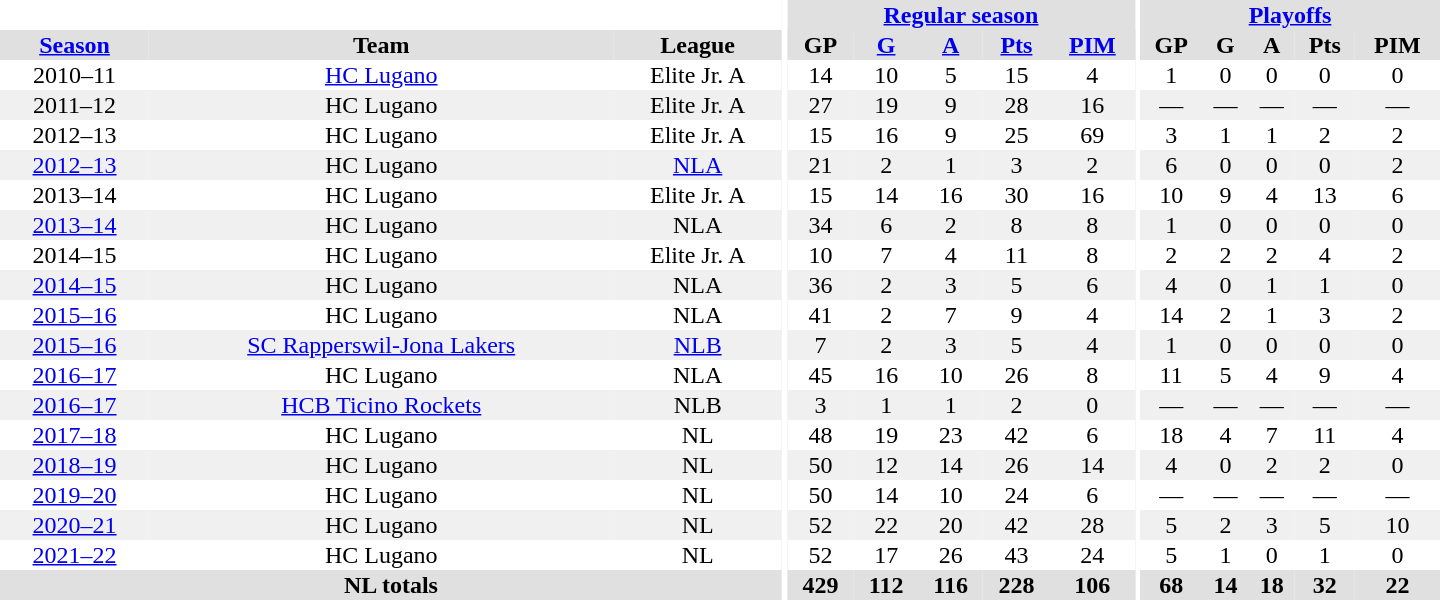<table border="0" cellpadding="1" cellspacing="0" style="text-align:center; width:60em">
<tr bgcolor="#e0e0e0">
<th colspan="3" bgcolor="#ffffff"></th>
<th rowspan="99" bgcolor="#ffffff"></th>
<th colspan="5"><a href='#'>Regular season</a></th>
<th rowspan="99" bgcolor="#ffffff"></th>
<th colspan="5"><a href='#'>Playoffs</a></th>
</tr>
<tr bgcolor="#e0e0e0">
<th><a href='#'>Season</a></th>
<th>Team</th>
<th>League</th>
<th>GP</th>
<th><a href='#'>G</a></th>
<th><a href='#'>A</a></th>
<th><a href='#'>Pts</a></th>
<th><a href='#'>PIM</a></th>
<th>GP</th>
<th>G</th>
<th>A</th>
<th>Pts</th>
<th>PIM</th>
</tr>
<tr>
<td>2010–11</td>
<td><a href='#'>HC Lugano</a></td>
<td>Elite Jr. A</td>
<td>14</td>
<td>10</td>
<td>5</td>
<td>15</td>
<td>4</td>
<td>1</td>
<td>0</td>
<td>0</td>
<td>0</td>
<td>0</td>
</tr>
<tr bgcolor="#f0f0f0">
<td>2011–12</td>
<td>HC Lugano</td>
<td>Elite Jr. A</td>
<td>27</td>
<td>19</td>
<td>9</td>
<td>28</td>
<td>16</td>
<td>—</td>
<td>—</td>
<td>—</td>
<td>—</td>
<td>—</td>
</tr>
<tr>
<td>2012–13</td>
<td>HC Lugano</td>
<td>Elite Jr. A</td>
<td>15</td>
<td>16</td>
<td>9</td>
<td>25</td>
<td>69</td>
<td>3</td>
<td>1</td>
<td>1</td>
<td>2</td>
<td>2</td>
</tr>
<tr bgcolor="#f0f0f0">
<td><a href='#'>2012–13</a></td>
<td>HC Lugano</td>
<td><a href='#'>NLA</a></td>
<td>21</td>
<td>2</td>
<td>1</td>
<td>3</td>
<td>2</td>
<td>6</td>
<td>0</td>
<td>0</td>
<td>0</td>
<td>2</td>
</tr>
<tr>
<td>2013–14</td>
<td>HC Lugano</td>
<td>Elite Jr. A</td>
<td>15</td>
<td>14</td>
<td>16</td>
<td>30</td>
<td>16</td>
<td>10</td>
<td>9</td>
<td>4</td>
<td>13</td>
<td>6</td>
</tr>
<tr bgcolor="#f0f0f0">
<td><a href='#'>2013–14</a></td>
<td>HC Lugano</td>
<td>NLA</td>
<td>34</td>
<td>6</td>
<td>2</td>
<td>8</td>
<td>8</td>
<td>1</td>
<td>0</td>
<td>0</td>
<td>0</td>
<td>0</td>
</tr>
<tr>
<td>2014–15</td>
<td>HC Lugano</td>
<td>Elite Jr. A</td>
<td>10</td>
<td>7</td>
<td>4</td>
<td>11</td>
<td>8</td>
<td>2</td>
<td>2</td>
<td>2</td>
<td>4</td>
<td>2</td>
</tr>
<tr bgcolor="#f0f0f0">
<td><a href='#'>2014–15</a></td>
<td>HC Lugano</td>
<td>NLA</td>
<td>36</td>
<td>2</td>
<td>3</td>
<td>5</td>
<td>6</td>
<td>4</td>
<td>0</td>
<td>1</td>
<td>1</td>
<td>0</td>
</tr>
<tr>
<td><a href='#'>2015–16</a></td>
<td>HC Lugano</td>
<td>NLA</td>
<td>41</td>
<td>2</td>
<td>7</td>
<td>9</td>
<td>4</td>
<td>14</td>
<td>2</td>
<td>1</td>
<td>3</td>
<td>2</td>
</tr>
<tr bgcolor="#f0f0f0">
<td><a href='#'>2015–16</a></td>
<td><a href='#'>SC Rapperswil-Jona Lakers</a></td>
<td><a href='#'>NLB</a></td>
<td>7</td>
<td>2</td>
<td>3</td>
<td>5</td>
<td>4</td>
<td>1</td>
<td>0</td>
<td>0</td>
<td>0</td>
<td>0</td>
</tr>
<tr>
<td><a href='#'>2016–17</a></td>
<td>HC Lugano</td>
<td>NLA</td>
<td>45</td>
<td>16</td>
<td>10</td>
<td>26</td>
<td>8</td>
<td>11</td>
<td>5</td>
<td>4</td>
<td>9</td>
<td>4</td>
</tr>
<tr bgcolor="#f0f0f0">
<td><a href='#'>2016–17</a></td>
<td><a href='#'>HCB Ticino Rockets</a></td>
<td>NLB</td>
<td>3</td>
<td>1</td>
<td>1</td>
<td>2</td>
<td>0</td>
<td>—</td>
<td>—</td>
<td>—</td>
<td>—</td>
<td>—</td>
</tr>
<tr>
<td><a href='#'>2017–18</a></td>
<td>HC Lugano</td>
<td>NL</td>
<td>48</td>
<td>19</td>
<td>23</td>
<td>42</td>
<td>6</td>
<td>18</td>
<td>4</td>
<td>7</td>
<td>11</td>
<td>4</td>
</tr>
<tr bgcolor="#f0f0f0">
<td><a href='#'>2018–19</a></td>
<td>HC Lugano</td>
<td>NL</td>
<td>50</td>
<td>12</td>
<td>14</td>
<td>26</td>
<td>14</td>
<td>4</td>
<td>0</td>
<td>2</td>
<td>2</td>
<td>0</td>
</tr>
<tr>
<td><a href='#'>2019–20</a></td>
<td>HC Lugano</td>
<td>NL</td>
<td>50</td>
<td>14</td>
<td>10</td>
<td>24</td>
<td>6</td>
<td>—</td>
<td>—</td>
<td>—</td>
<td>—</td>
<td>—</td>
</tr>
<tr bgcolor="#f0f0f0">
<td><a href='#'>2020–21</a></td>
<td>HC Lugano</td>
<td>NL</td>
<td>52</td>
<td>22</td>
<td>20</td>
<td>42</td>
<td>28</td>
<td>5</td>
<td>2</td>
<td>3</td>
<td>5</td>
<td>10</td>
</tr>
<tr>
<td><a href='#'>2021–22</a></td>
<td>HC Lugano</td>
<td>NL</td>
<td>52</td>
<td>17</td>
<td>26</td>
<td>43</td>
<td>24</td>
<td>5</td>
<td>1</td>
<td>0</td>
<td>1</td>
<td>0</td>
</tr>
<tr bgcolor="#e0e0e0">
<th colspan="3">NL totals</th>
<th>429</th>
<th>112</th>
<th>116</th>
<th>228</th>
<th>106</th>
<th>68</th>
<th>14</th>
<th>18</th>
<th>32</th>
<th>22</th>
</tr>
</table>
